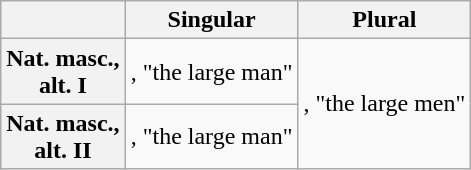<table class="wikitable">
<tr>
<th></th>
<th>Singular</th>
<th>Plural</th>
</tr>
<tr>
<th>Nat. masc.,<br>alt. I</th>
<td>, "the large man"</td>
<td rowspan="2">, "the large men"</td>
</tr>
<tr>
<th>Nat. masc.,<br>alt. II</th>
<td>, "the large man"</td>
</tr>
</table>
